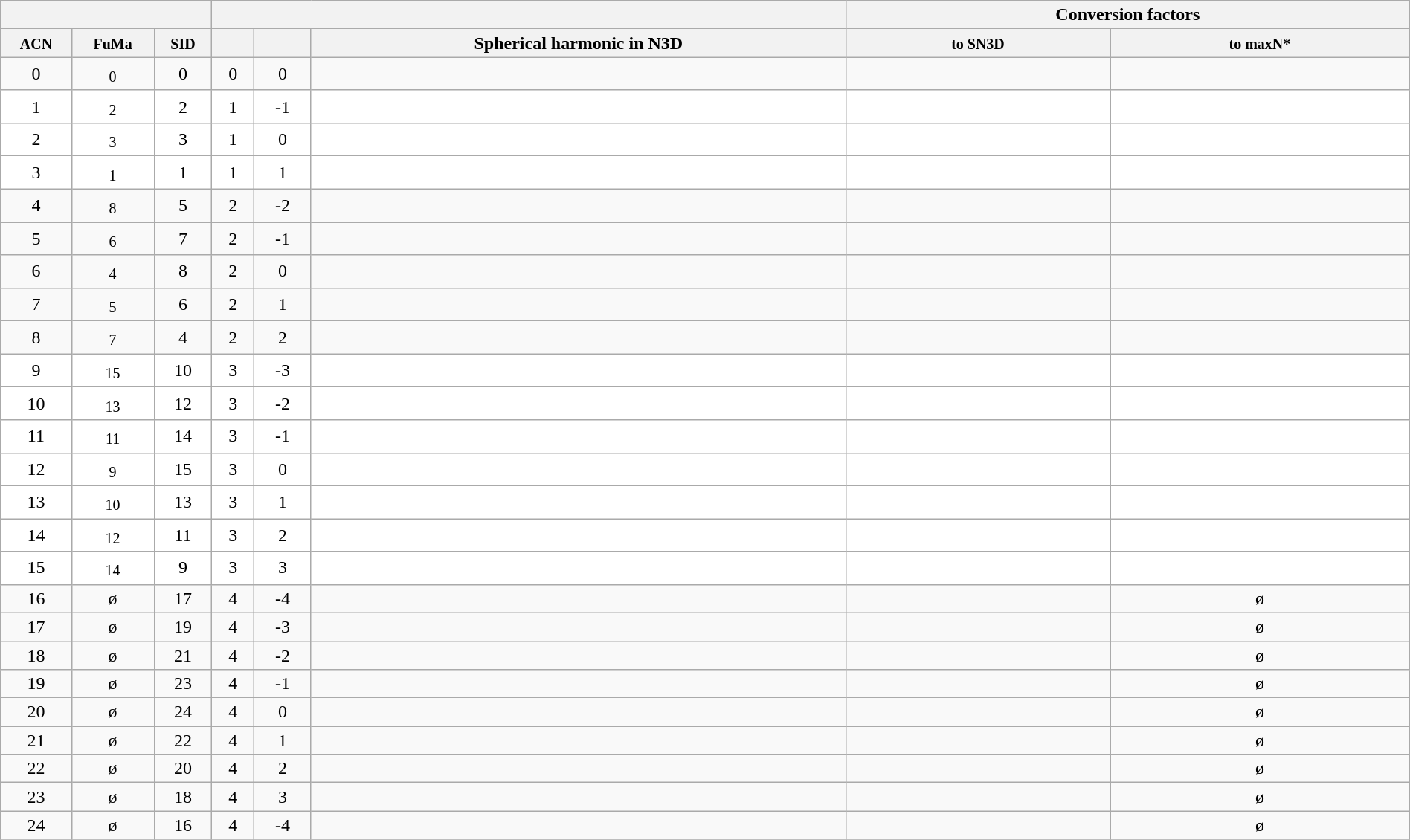<table class="wikitable sortable collapsible" style="width:100%;text-align:center">
<tr>
<th width="15%" colspan="3"></th>
<th width="45%" colspan="3"></th>
<th colspan="2" width="40%">Conversion factors</th>
</tr>
<tr>
<th><small>ACN</small></th>
<th><small>FuMa</small></th>
<th><small>SID</small></th>
<th></th>
<th></th>
<th>Spherical harmonic in N3D</th>
<th><small>to SN3D</small></th>
<th><small>to maxN*</small></th>
</tr>
<tr>
<td>0</td>
<td data-sort-value=1><sub>0</sub></td>
<td>0</td>
<td>0</td>
<td>0</td>
<td></td>
<td></td>
<td></td>
</tr>
<tr style="background-color:white">
<td>1</td>
<td data-sort-value=3><sub>2</sub></td>
<td>2</td>
<td>1</td>
<td>-1</td>
<td></td>
<td></td>
<td></td>
</tr>
<tr style="background-color:white">
<td>2</td>
<td data-sort-value=4><sub>3</sub></td>
<td>3</td>
<td>1</td>
<td>0</td>
<td></td>
<td></td>
<td></td>
</tr>
<tr style="background-color:white">
<td>3</td>
<td data-sort-value=2><sub>1</sub></td>
<td>1</td>
<td>1</td>
<td>1</td>
<td></td>
<td></td>
<td></td>
</tr>
<tr>
<td>4</td>
<td data-sort-value=9><sub>8</sub></td>
<td>5</td>
<td>2</td>
<td>-2</td>
<td></td>
<td></td>
<td></td>
</tr>
<tr>
<td>5</td>
<td data-sort-value=7> <sub>6</sub></td>
<td>7</td>
<td>2</td>
<td>-1</td>
<td></td>
<td></td>
<td></td>
</tr>
<tr>
<td>6</td>
<td data-sort-value=5><sub>4</sub></td>
<td>8</td>
<td>2</td>
<td>0</td>
<td></td>
<td></td>
<td></td>
</tr>
<tr>
<td>7</td>
<td data-sort-value=6><sub>5</sub></td>
<td>6</td>
<td>2</td>
<td>1</td>
<td></td>
<td></td>
<td></td>
</tr>
<tr>
<td>8</td>
<td data-sort-value=8><sub>7</sub></td>
<td>4</td>
<td>2</td>
<td>2</td>
<td></td>
<td></td>
<td></td>
</tr>
<tr style="background-color:white">
<td>9</td>
<td data-sort-value=16><sub>15</sub></td>
<td>10</td>
<td>3</td>
<td>-3</td>
<td></td>
<td></td>
<td></td>
</tr>
<tr style="background-color:white">
<td>10</td>
<td data-sort-value=14><sub>13</sub></td>
<td>12</td>
<td>3</td>
<td>-2</td>
<td></td>
<td></td>
<td></td>
</tr>
<tr style="background-color:white">
<td>11</td>
<td data-sort-value=12><sub>11</sub></td>
<td>14</td>
<td>3</td>
<td>-1</td>
<td></td>
<td></td>
<td></td>
</tr>
<tr style="background-color:white">
<td>12</td>
<td data-sort-value=10><sub>9</sub></td>
<td>15</td>
<td>3</td>
<td>0</td>
<td></td>
<td></td>
<td></td>
</tr>
<tr style="background-color:white">
<td>13</td>
<td data-sort-value=11><sub>10</sub></td>
<td>13</td>
<td>3</td>
<td>1</td>
<td></td>
<td></td>
<td></td>
</tr>
<tr style="background-color:white">
<td>14</td>
<td data-sort-value=13><sub>12</sub></td>
<td>11</td>
<td>3</td>
<td>2</td>
<td></td>
<td></td>
<td></td>
</tr>
<tr style="background-color:white">
<td>15</td>
<td data-sort-value=15><sub>14</sub></td>
<td>9</td>
<td>3</td>
<td>3</td>
<td></td>
<td></td>
<td></td>
</tr>
<tr>
<td>16</td>
<td data-sort-value=99>ø</td>
<td>17</td>
<td>4</td>
<td>-4</td>
<td></td>
<td></td>
<td>ø</td>
</tr>
<tr>
<td>17</td>
<td data-sort-value=99>ø</td>
<td>19</td>
<td>4</td>
<td>-3</td>
<td></td>
<td></td>
<td>ø</td>
</tr>
<tr>
<td>18</td>
<td data-sort-value=99>ø</td>
<td>21</td>
<td>4</td>
<td>-2</td>
<td></td>
<td></td>
<td>ø</td>
</tr>
<tr>
<td>19</td>
<td data-sort-value=99>ø</td>
<td>23</td>
<td>4</td>
<td>-1</td>
<td></td>
<td></td>
<td>ø</td>
</tr>
<tr>
<td>20</td>
<td data-sort-value=99>ø</td>
<td>24</td>
<td>4</td>
<td>0</td>
<td></td>
<td></td>
<td>ø</td>
</tr>
<tr>
<td>21</td>
<td data-sort-value=99>ø</td>
<td>22</td>
<td>4</td>
<td>1</td>
<td></td>
<td></td>
<td>ø</td>
</tr>
<tr>
<td>22</td>
<td data-sort-value=99>ø</td>
<td>20</td>
<td>4</td>
<td>2</td>
<td></td>
<td></td>
<td>ø</td>
</tr>
<tr>
<td>23</td>
<td data-sort-value=99>ø</td>
<td>18</td>
<td>4</td>
<td>3</td>
<td></td>
<td></td>
<td>ø</td>
</tr>
<tr>
<td>24</td>
<td data-sort-value=99>ø</td>
<td>16</td>
<td>4</td>
<td>-4</td>
<td></td>
<td></td>
<td>ø</td>
</tr>
<tr>
</tr>
</table>
